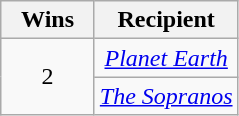<table class="wikitable sortable" style="text-align: center">
<tr>
<th scope="col" style="width:55px;">Wins</th>
<th scope="col" style="text-align:center;">Recipient</th>
</tr>
<tr>
<td rowspan=2 style="text-align:center">2</td>
<td><em><a href='#'>Planet Earth</a></em></td>
</tr>
<tr>
<td><em><a href='#'>The Sopranos</a></em></td>
</tr>
</table>
